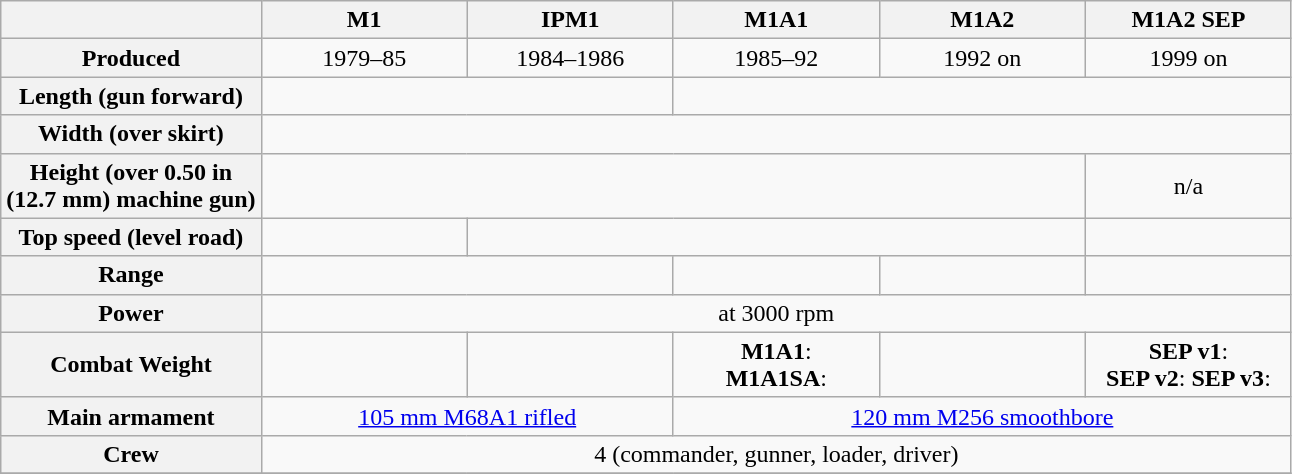<table class="wikitable">
<tr style="text-align:center;">
<th></th>
<th width=130px>M1</th>
<th width=130px>IPM1</th>
<th width=130px>M1A1</th>
<th width=130px>M1A2</th>
<th width=130px>M1A2 SEP</th>
</tr>
<tr style="text-align:center;">
<th>Produced</th>
<td>1979–85</td>
<td>1984–1986</td>
<td>1985–92</td>
<td>1992 on</td>
<td>1999 on</td>
</tr>
<tr style="text-align:center;">
<th>Length (gun forward)</th>
<td colspan=2></td>
<td colspan=3></td>
</tr>
<tr style="text-align:center;">
<th>Width (over skirt)</th>
<td colspan=5></td>
</tr>
<tr style="text-align:center;">
<th>Height (over 0.50 in <br>(12.7 mm) machine gun)</th>
<td colspan="4" style="text-align:center;"></td>
<td>n/a</td>
</tr>
<tr style="text-align:center;">
<th align=left>Top speed (level road)</th>
<td colspan=1></td>
<td colspan=3></td>
<td align=center></td>
</tr>
<tr style="text-align:center;">
<th>Range</th>
<td colspan=2></td>
<td></td>
<td></td>
<td></td>
</tr>
<tr style="text-align:center;">
<th>Power</th>
<td colspan="5" style="text-align:center;"> at 3000 rpm</td>
</tr>
<tr style="text-align:center;">
<th>Combat Weight</th>
<td></td>
<td></td>
<td><strong>M1A1</strong>: <br><strong>M1A1SA</strong>: </td>
<td></td>
<td><strong>SEP v1</strong>: <br><strong>SEP v2</strong>: <strong>SEP v3</strong>: </td>
</tr>
<tr style="text-align:center;">
<th>Main armament</th>
<td colspan=2><a href='#'>105 mm M68A1 rifled</a></td>
<td colspan=3><a href='#'>120 mm M256 smoothbore</a></td>
</tr>
<tr style="text-align:center;">
<th>Crew</th>
<td colspan=5>4 (commander, gunner, loader, driver)</td>
</tr>
<tr style="text-align:center;">
</tr>
</table>
